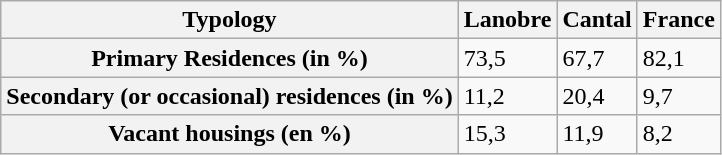<table class="wikitable">
<tr>
<th>Typology</th>
<th>Lanobre</th>
<th>Cantal</th>
<th>France</th>
</tr>
<tr>
<th>Primary Residences (in %)</th>
<td>73,5</td>
<td>67,7</td>
<td>82,1</td>
</tr>
<tr>
<th>Secondary (or occasional) residences (in %)</th>
<td>11,2</td>
<td>20,4</td>
<td>9,7</td>
</tr>
<tr>
<th>Vacant housings (en %)</th>
<td>15,3</td>
<td>11,9</td>
<td>8,2</td>
</tr>
</table>
